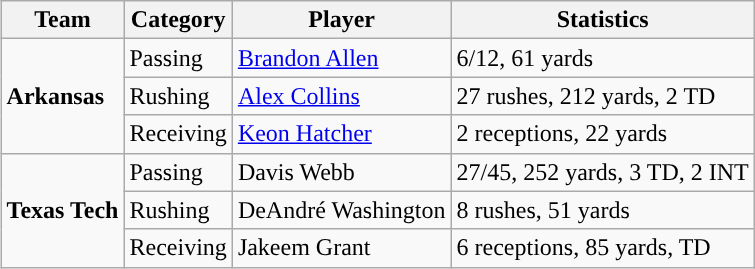<table class="wikitable" style="float: right;">
<tr>
<th>Team</th>
<th>Category</th>
<th>Player</th>
<th>Statistics</th>
</tr>
<tr>
<td rowspan=3><strong>Arkansas</strong></td>
<td>Passing</td>
<td><a href='#'>Brandon Allen</a></td>
<td>6/12, 61 yards</td>
</tr>
<tr>
<td>Rushing</td>
<td><a href='#'>Alex Collins</a></td>
<td>27 rushes, 212 yards, 2 TD</td>
</tr>
<tr>
<td>Receiving</td>
<td><a href='#'>Keon Hatcher</a></td>
<td>2 receptions, 22 yards</td>
</tr>
<tr>
<td rowspan=3><strong>Texas Tech</strong></td>
<td>Passing</td>
<td>Davis Webb</td>
<td>27/45, 252 yards, 3 TD, 2 INT</td>
</tr>
<tr>
<td>Rushing</td>
<td>DeAndré Washington</td>
<td>8 rushes, 51 yards</td>
</tr>
<tr>
<td>Receiving</td>
<td>Jakeem Grant</td>
<td>6 receptions, 85 yards, TD</td>
</tr>
</table>
